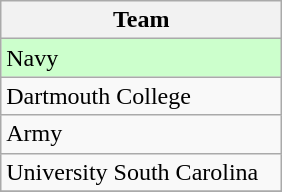<table class="wikitable" style="text-align: center;">
<tr>
<th width="180">Team</th>
</tr>
<tr bgcolor=#ccffcc>
<td align="left">Navy</td>
</tr>
<tr>
<td align="left">Dartmouth College</td>
</tr>
<tr>
<td align="left">Army</td>
</tr>
<tr>
<td align="left">University South Carolina</td>
</tr>
<tr>
</tr>
</table>
